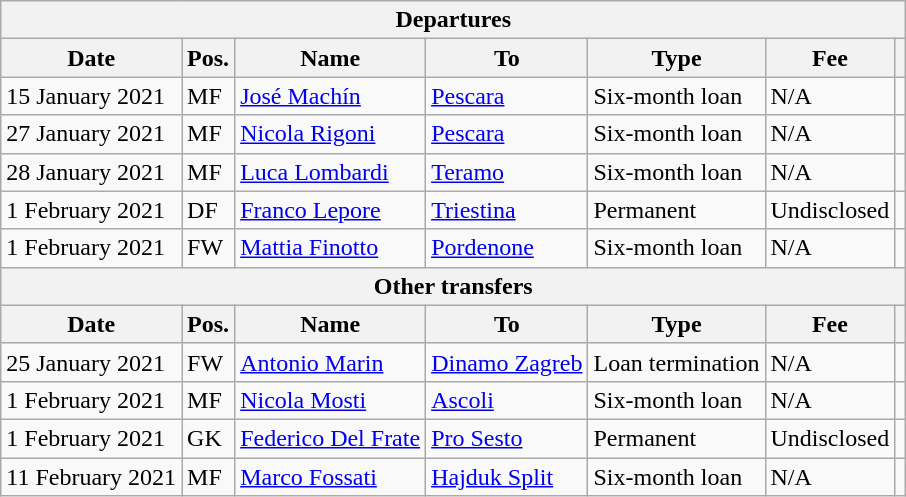<table class="wikitable">
<tr>
<th colspan="7">Departures</th>
</tr>
<tr>
<th>Date</th>
<th>Pos.</th>
<th>Name</th>
<th>To</th>
<th>Type</th>
<th>Fee</th>
<th></th>
</tr>
<tr>
<td>15 January 2021</td>
<td>MF</td>
<td> <a href='#'>José Machín</a></td>
<td><a href='#'>Pescara</a></td>
<td>Six-month loan</td>
<td>N/A</td>
<td></td>
</tr>
<tr>
<td>27 January 2021</td>
<td>MF</td>
<td> <a href='#'>Nicola Rigoni</a></td>
<td><a href='#'>Pescara</a></td>
<td>Six-month loan</td>
<td>N/A</td>
<td></td>
</tr>
<tr>
<td>28 January 2021</td>
<td>MF</td>
<td> <a href='#'>Luca Lombardi</a></td>
<td><a href='#'>Teramo</a></td>
<td>Six-month loan</td>
<td>N/A</td>
<td></td>
</tr>
<tr>
<td>1 February 2021</td>
<td>DF</td>
<td> <a href='#'>Franco Lepore</a></td>
<td><a href='#'>Triestina</a></td>
<td>Permanent</td>
<td>Undisclosed</td>
<td></td>
</tr>
<tr>
<td>1 February 2021</td>
<td>FW</td>
<td> <a href='#'>Mattia Finotto</a></td>
<td><a href='#'>Pordenone</a></td>
<td>Six-month loan</td>
<td>N/A</td>
<td></td>
</tr>
<tr>
<th colspan="7">Other transfers</th>
</tr>
<tr>
<th>Date</th>
<th>Pos.</th>
<th>Name</th>
<th>To</th>
<th>Type</th>
<th>Fee</th>
<th></th>
</tr>
<tr>
<td>25 January 2021</td>
<td>FW</td>
<td> <a href='#'>Antonio Marin</a></td>
<td> <a href='#'>Dinamo Zagreb</a></td>
<td>Loan termination</td>
<td>N/A</td>
<td></td>
</tr>
<tr>
<td>1 February 2021</td>
<td>MF</td>
<td> <a href='#'>Nicola Mosti</a></td>
<td><a href='#'>Ascoli</a></td>
<td>Six-month loan</td>
<td>N/A</td>
<td></td>
</tr>
<tr>
<td>1 February 2021</td>
<td>GK</td>
<td> <a href='#'>Federico Del Frate</a></td>
<td><a href='#'>Pro Sesto</a></td>
<td>Permanent</td>
<td>Undisclosed</td>
<td></td>
</tr>
<tr>
<td>11 February 2021</td>
<td>MF</td>
<td> <a href='#'>Marco Fossati</a></td>
<td> <a href='#'>Hajduk Split</a></td>
<td>Six-month loan</td>
<td>N/A</td>
<td></td>
</tr>
</table>
